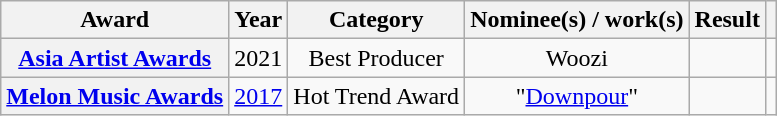<table class="wikitable plainrowheaders sortable" style="text-align:center;">
<tr>
<th scope="col">Award</th>
<th scope="col">Year</th>
<th scope="col">Category</th>
<th scope="col">Nominee(s) / work(s)</th>
<th scope="col">Result</th>
<th scope="col" class="unsortable"></th>
</tr>
<tr>
<th scope="row"><a href='#'>Asia Artist Awards</a></th>
<td>2021</td>
<td>Best Producer</td>
<td>Woozi</td>
<td></td>
<td></td>
</tr>
<tr>
<th scope="row"><a href='#'>Melon Music Awards</a></th>
<td><a href='#'>2017</a></td>
<td>Hot Trend Award</td>
<td>"<a href='#'>Downpour</a>"</td>
<td></td>
<td></td>
</tr>
</table>
